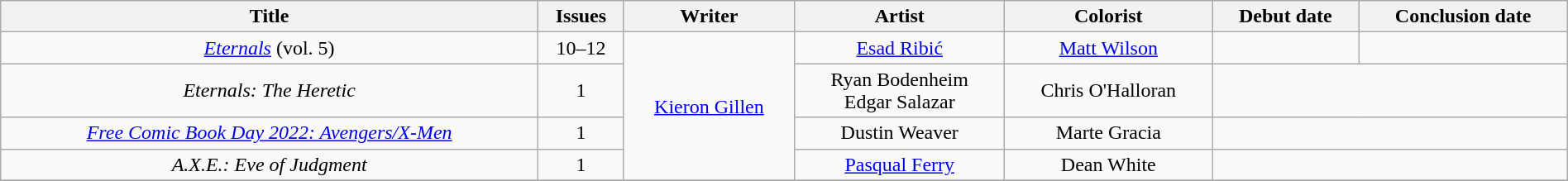<table class="wikitable" style="text-align:center; width:100%">
<tr>
<th scope="col">Title</th>
<th scope="col">Issues</th>
<th scope="col">Writer</th>
<th scope="col">Artist</th>
<th scope="col">Colorist</th>
<th scope="col">Debut date</th>
<th scope="col">Conclusion date</th>
</tr>
<tr>
<td><em><a href='#'>Eternals</a></em> (vol. 5)</td>
<td>10–12</td>
<td rowspan="4"><a href='#'>Kieron Gillen</a></td>
<td><a href='#'>Esad Ribić</a></td>
<td><a href='#'>Matt Wilson</a></td>
<td></td>
<td></td>
</tr>
<tr>
<td><em>Eternals: The Heretic</em></td>
<td>1</td>
<td>Ryan Bodenheim <br> Edgar Salazar</td>
<td>Chris O'Halloran</td>
<td colspan="2"></td>
</tr>
<tr>
<td><em><a href='#'>Free Comic Book Day 2022: Avengers/X-Men</a></em></td>
<td>1</td>
<td>Dustin Weaver</td>
<td>Marte Gracia</td>
<td colspan="2"></td>
</tr>
<tr>
<td><em>A.X.E.: Eve of Judgment</em></td>
<td>1</td>
<td><a href='#'>Pasqual Ferry</a></td>
<td>Dean White</td>
<td colspan="2"></td>
</tr>
<tr>
</tr>
</table>
